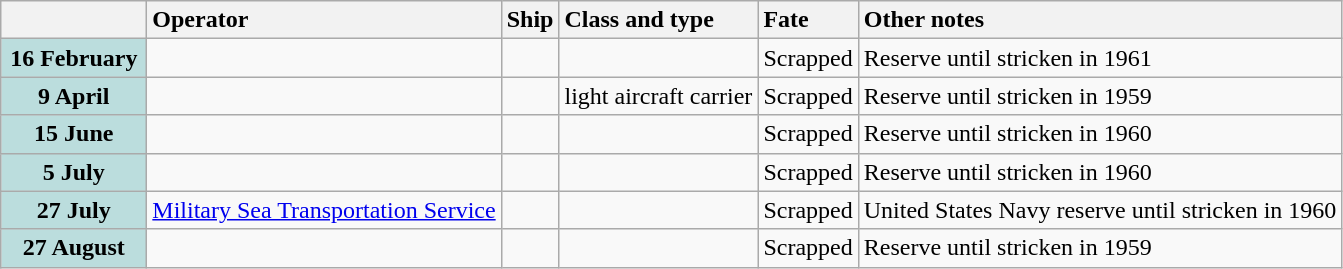<table class="wikitable">
<tr>
<th width="90"></th>
<th style="text-align: left;">Operator</th>
<th style="text-align: left;">Ship</th>
<th style="text-align: left;">Class and type</th>
<th style="text-align: left;">Fate</th>
<th style="text-align: left;">Other notes</th>
</tr>
<tr>
<th style="background: #bbdddd;">16 February</th>
<td></td>
<td><strong></strong></td>
<td></td>
<td>Scrapped</td>
<td>Reserve until stricken in 1961</td>
</tr>
<tr>
<th style="background: #bbdddd;">9 April</th>
<td></td>
<td><strong></strong></td>
<td> light aircraft carrier</td>
<td>Scrapped</td>
<td>Reserve until stricken in 1959</td>
</tr>
<tr>
<th style="background: #bbdddd;">15 June</th>
<td></td>
<td><strong></strong></td>
<td></td>
<td>Scrapped</td>
<td>Reserve until stricken in 1960</td>
</tr>
<tr>
<th style="background: #bbdddd;">5 July</th>
<td></td>
<td><strong></strong></td>
<td></td>
<td>Scrapped</td>
<td>Reserve until stricken in 1960</td>
</tr>
<tr>
<th style="background: #bbdddd;">27 July</th>
<td> <a href='#'>Military Sea Transportation Service</a></td>
<td><strong></strong></td>
<td></td>
<td>Scrapped</td>
<td>United States Navy reserve until stricken in 1960</td>
</tr>
<tr>
<th style="background: #bbdddd;">27 August</th>
<td></td>
<td><strong></strong></td>
<td></td>
<td>Scrapped</td>
<td>Reserve until stricken in 1959</td>
</tr>
</table>
